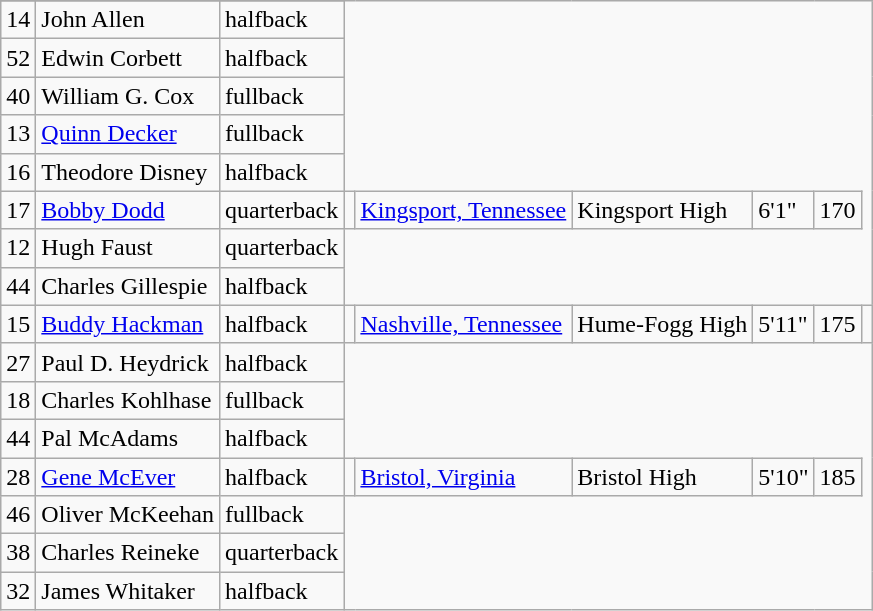<table class="wikitable">
<tr>
</tr>
<tr>
<td>14</td>
<td>John Allen</td>
<td>halfback</td>
</tr>
<tr>
<td>52</td>
<td>Edwin Corbett</td>
<td>halfback</td>
</tr>
<tr>
<td>40</td>
<td>William G. Cox</td>
<td>fullback</td>
</tr>
<tr>
<td>13</td>
<td><a href='#'>Quinn Decker</a></td>
<td>fullback</td>
</tr>
<tr>
<td>16</td>
<td>Theodore Disney</td>
<td>halfback</td>
</tr>
<tr>
<td>17</td>
<td><a href='#'>Bobby Dodd</a></td>
<td>quarterback</td>
<td></td>
<td><a href='#'>Kingsport, Tennessee</a></td>
<td>Kingsport High</td>
<td>6'1"</td>
<td>170</td>
</tr>
<tr>
<td>12</td>
<td>Hugh Faust</td>
<td>quarterback</td>
</tr>
<tr>
<td>44</td>
<td>Charles Gillespie</td>
<td>halfback</td>
</tr>
<tr>
<td>15</td>
<td><a href='#'>Buddy Hackman</a></td>
<td>halfback</td>
<td></td>
<td><a href='#'>Nashville, Tennessee</a></td>
<td>Hume-Fogg High</td>
<td>5'11"</td>
<td>175</td>
<td></td>
</tr>
<tr>
<td>27</td>
<td>Paul D. Heydrick</td>
<td>halfback</td>
</tr>
<tr>
<td>18</td>
<td>Charles Kohlhase</td>
<td>fullback</td>
</tr>
<tr>
<td>44</td>
<td>Pal McAdams</td>
<td>halfback</td>
</tr>
<tr>
<td>28</td>
<td><a href='#'>Gene McEver</a></td>
<td>halfback</td>
<td></td>
<td><a href='#'>Bristol, Virginia</a></td>
<td>Bristol High</td>
<td>5'10"</td>
<td>185</td>
</tr>
<tr>
<td>46</td>
<td>Oliver McKeehan</td>
<td>fullback</td>
</tr>
<tr>
<td>38</td>
<td>Charles Reineke</td>
<td>quarterback</td>
</tr>
<tr>
<td>32</td>
<td>James Whitaker</td>
<td>halfback</td>
</tr>
</table>
